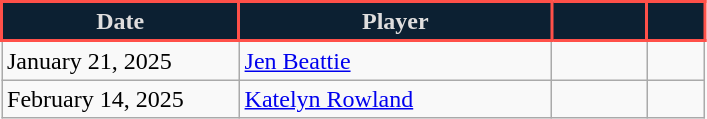<table class="wikitable sortable" style="text-align:left;">
<tr>
<th style="background:#0C2032; color:#DFDEDE; border:2px solid #FF5049; width:150px;" data-sort-type="date">Date</th>
<th style="background:#0C2032; color:#DFDEDE; border:2px solid #FF5049; width:200px;">Player</th>
<th style="background:#0C2032; color:#DFDEDE; border:2px solid #FF5049; width:55px;"></th>
<th style="background:#0C2032; color:#DFDEDE; border:2px solid #FF5049; width:30px;"></th>
</tr>
<tr>
<td>January 21, 2025</td>
<td> <a href='#'>Jen Beattie</a></td>
<td align="center"></td>
<td></td>
</tr>
<tr>
<td>February 14, 2025</td>
<td> <a href='#'>Katelyn Rowland</a></td>
<td></td>
<td></td>
</tr>
</table>
